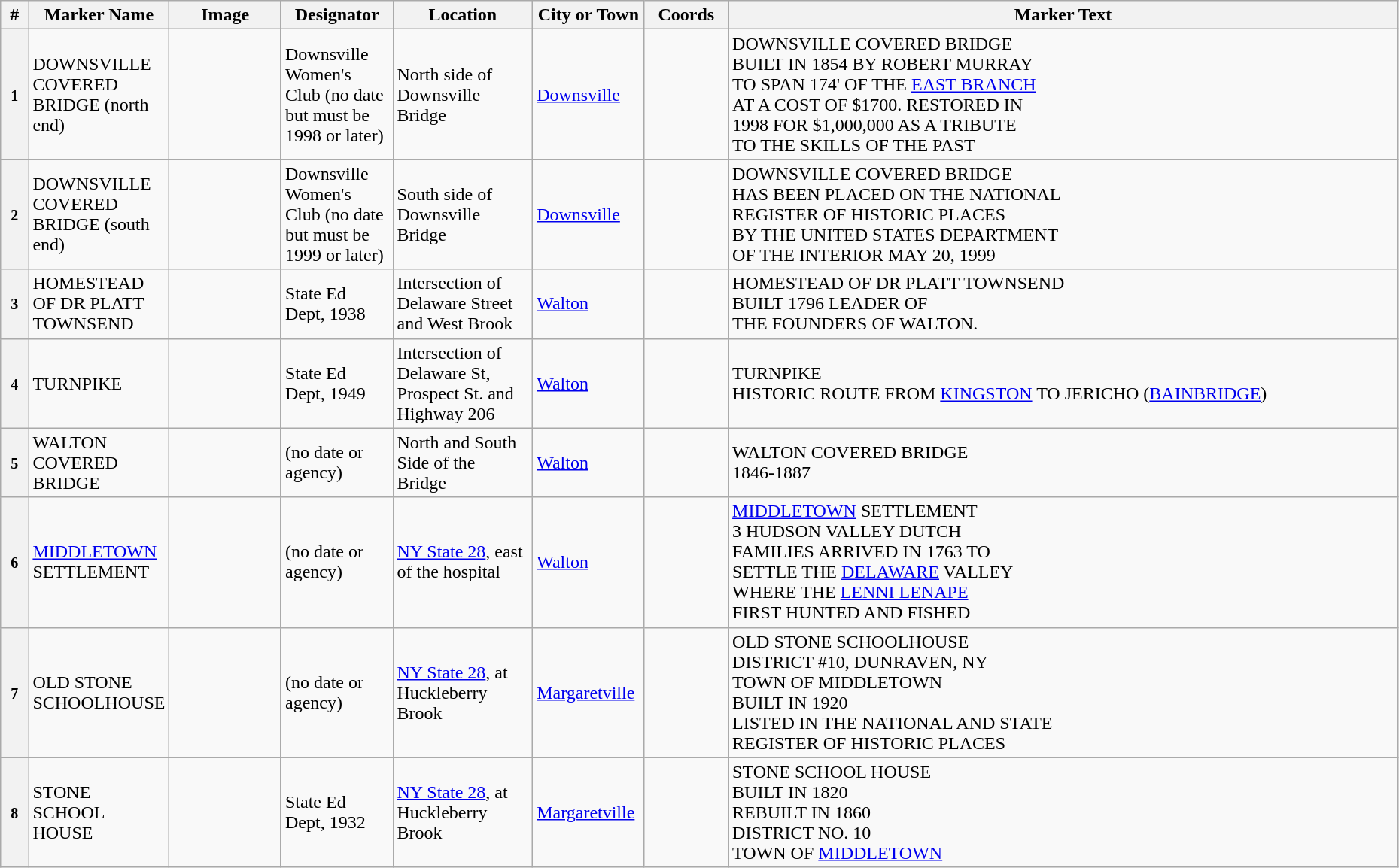<table class="wikitable sortable" style="width:98%">
<tr>
<th width = 2% ><strong>#</strong></th>
<th width = 10% ><strong>Marker Name</strong></th>
<th width = 8% class="unsortable" ><strong>Image</strong></th>
<th width = 8% ><strong>Designator</strong></th>
<th width = 10% ><strong>Location</strong></th>
<th width = 8% ><strong>City or Town</strong></th>
<th width = 6% ><strong>Coords</strong></th>
<th class="unsortable" ><strong>Marker Text</strong></th>
</tr>
<tr ->
<th><small>1</small></th>
<td>DOWNSVILLE COVERED BRIDGE (north end)</td>
<td></td>
<td>Downsville Women's Club (no date but must be 1998 or later)</td>
<td>North side of Downsville Bridge</td>
<td><a href='#'>Downsville</a></td>
<td><small></small></td>
<td>DOWNSVILLE COVERED BRIDGE<br>BUILT IN 1854 BY ROBERT MURRAY <br> TO SPAN 174' OF THE <a href='#'>EAST BRANCH</a> <br> AT A COST OF $1700. RESTORED IN <br> 1998 FOR $1,000,000 AS A TRIBUTE <br> TO THE SKILLS OF THE PAST</td>
</tr>
<tr ->
<th><small>2</small></th>
<td>DOWNSVILLE COVERED BRIDGE (south end)</td>
<td></td>
<td>Downsville Women's Club (no date but must be 1999 or later)</td>
<td>South side of Downsville Bridge</td>
<td><a href='#'>Downsville</a></td>
<td><small></small></td>
<td>DOWNSVILLE COVERED BRIDGE<br>HAS BEEN PLACED ON THE NATIONAL <br> REGISTER OF HISTORIC PLACES <br> BY THE UNITED STATES DEPARTMENT <br> OF THE INTERIOR MAY 20, 1999</td>
</tr>
<tr ->
<th><small>3</small></th>
<td>HOMESTEAD OF DR PLATT TOWNSEND</td>
<td></td>
<td>State Ed Dept, 1938</td>
<td>Intersection of Delaware Street and West Brook</td>
<td><a href='#'>Walton</a></td>
<td><small></small></td>
<td>HOMESTEAD OF DR PLATT TOWNSEND<br>BUILT 1796 LEADER OF <br> THE FOUNDERS OF WALTON.</td>
</tr>
<tr ->
<th><small>4</small></th>
<td>TURNPIKE</td>
<td></td>
<td>State Ed Dept, 1949</td>
<td>Intersection of Delaware St, Prospect St. and Highway 206</td>
<td><a href='#'>Walton</a></td>
<td><small></small></td>
<td>TURNPIKE<br>HISTORIC ROUTE FROM <a href='#'>KINGSTON</a> TO JERICHO (<a href='#'>BAINBRIDGE</a>)</td>
</tr>
<tr ->
<th><small>5</small></th>
<td>WALTON COVERED BRIDGE</td>
<td></td>
<td>(no date or agency)</td>
<td>North and South Side of the Bridge</td>
<td><a href='#'>Walton</a></td>
<td><small></small></td>
<td>WALTON COVERED BRIDGE<br>1846-1887</td>
</tr>
<tr ->
<th><small>6</small></th>
<td><a href='#'>MIDDLETOWN</a> SETTLEMENT</td>
<td></td>
<td>(no date or agency)</td>
<td><a href='#'>NY State 28</a>, east of the hospital</td>
<td><a href='#'>Walton</a></td>
<td><small></small></td>
<td><a href='#'>MIDDLETOWN</a> SETTLEMENT<br>3 HUDSON VALLEY DUTCH <br> FAMILIES ARRIVED IN 1763 TO <br> SETTLE THE <a href='#'>DELAWARE</a> VALLEY <br> WHERE THE <a href='#'>LENNI LENAPE</a> <br> FIRST HUNTED AND FISHED</td>
</tr>
<tr ->
<th><small>7</small></th>
<td>OLD STONE SCHOOLHOUSE</td>
<td></td>
<td>(no date or agency)</td>
<td><a href='#'>NY State 28</a>, at Huckleberry Brook</td>
<td><a href='#'>Margaretville</a></td>
<td><small></small></td>
<td>OLD STONE SCHOOLHOUSE<br>DISTRICT #10, DUNRAVEN, NY <br> TOWN OF MIDDLETOWN <br> BUILT IN 1920 <br> LISTED IN THE NATIONAL AND STATE <br> REGISTER OF HISTORIC PLACES</td>
</tr>
<tr ->
<th><small>8</small></th>
<td>STONE SCHOOL HOUSE</td>
<td></td>
<td>State Ed Dept, 1932</td>
<td><a href='#'>NY State 28</a>, at Huckleberry Brook</td>
<td><a href='#'>Margaretville</a></td>
<td><small></small></td>
<td>STONE SCHOOL HOUSE<br>BUILT IN 1820 <br> REBUILT IN 1860 <br> DISTRICT NO. 10 <br> TOWN OF <a href='#'>MIDDLETOWN</a></td>
</tr>
</table>
